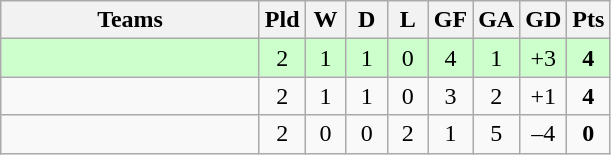<table class="wikitable" style="text-align: center;">
<tr>
<th width=165>Teams</th>
<th width=20>Pld</th>
<th width=20>W</th>
<th width=20>D</th>
<th width=20>L</th>
<th width=20>GF</th>
<th width=20>GA</th>
<th width=20>GD</th>
<th width=20>Pts</th>
</tr>
<tr align=center style="background:#ccffcc;">
<td style="text-align:left;"></td>
<td>2</td>
<td>1</td>
<td>1</td>
<td>0</td>
<td>4</td>
<td>1</td>
<td>+3</td>
<td><strong>4</strong></td>
</tr>
<tr align=center>
<td style="text-align:left;"></td>
<td>2</td>
<td>1</td>
<td>1</td>
<td>0</td>
<td>3</td>
<td>2</td>
<td>+1</td>
<td><strong>4</strong></td>
</tr>
<tr align=center>
<td style="text-align:left;"></td>
<td>2</td>
<td>0</td>
<td>0</td>
<td>2</td>
<td>1</td>
<td>5</td>
<td>–4</td>
<td><strong>0</strong></td>
</tr>
</table>
